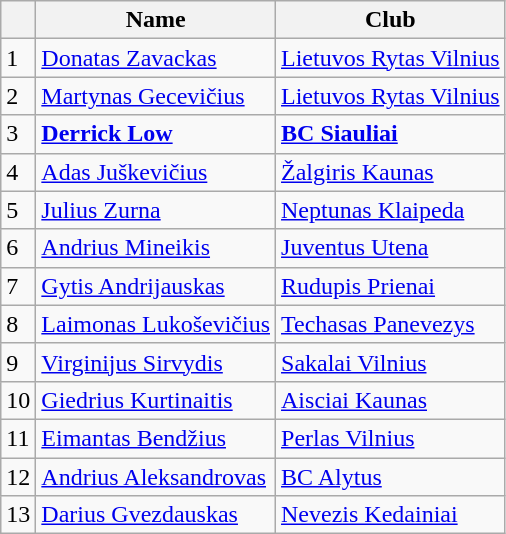<table class="wikitable">
<tr>
<th></th>
<th>Name</th>
<th>Club</th>
</tr>
<tr>
<td>1</td>
<td> <a href='#'>Donatas Zavackas</a></td>
<td><a href='#'>Lietuvos Rytas Vilnius</a></td>
</tr>
<tr>
<td>2</td>
<td> <a href='#'>Martynas Gecevičius</a></td>
<td><a href='#'>Lietuvos Rytas Vilnius</a></td>
</tr>
<tr>
<td>3</td>
<td> <strong><a href='#'>Derrick Low</a></strong></td>
<td><strong><a href='#'>BC Siauliai</a></strong></td>
</tr>
<tr>
<td>4</td>
<td> <a href='#'>Adas Juškevičius</a></td>
<td><a href='#'>Žalgiris Kaunas</a></td>
</tr>
<tr>
<td>5</td>
<td> <a href='#'>Julius Zurna</a></td>
<td><a href='#'>Neptunas Klaipeda</a></td>
</tr>
<tr>
<td>6</td>
<td> <a href='#'>Andrius Mineikis</a></td>
<td><a href='#'>Juventus Utena</a></td>
</tr>
<tr>
<td>7</td>
<td> <a href='#'>Gytis Andrijauskas</a></td>
<td><a href='#'>Rudupis Prienai</a></td>
</tr>
<tr>
<td>8</td>
<td> <a href='#'>Laimonas Lukoševičius</a></td>
<td><a href='#'>Techasas Panevezys</a></td>
</tr>
<tr>
<td>9</td>
<td> <a href='#'>Virginijus Sirvydis</a></td>
<td><a href='#'>Sakalai Vilnius</a></td>
</tr>
<tr>
<td>10</td>
<td> <a href='#'>Giedrius Kurtinaitis</a></td>
<td><a href='#'>Aisciai Kaunas</a></td>
</tr>
<tr>
<td>11</td>
<td> <a href='#'>Eimantas Bendžius</a></td>
<td><a href='#'>Perlas Vilnius</a></td>
</tr>
<tr>
<td>12</td>
<td> <a href='#'>Andrius Aleksandrovas</a></td>
<td><a href='#'>BC Alytus</a></td>
</tr>
<tr>
<td>13</td>
<td> <a href='#'>Darius Gvezdauskas</a></td>
<td><a href='#'>Nevezis Kedainiai</a></td>
</tr>
</table>
